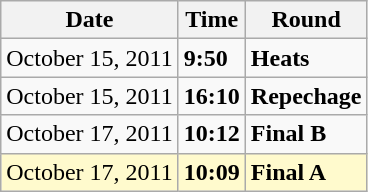<table class="wikitable">
<tr>
<th>Date</th>
<th>Time</th>
<th>Round</th>
</tr>
<tr>
<td>October 15, 2011</td>
<td><strong>9:50</strong></td>
<td><strong>Heats</strong></td>
</tr>
<tr>
<td>October 15, 2011</td>
<td><strong>16:10</strong></td>
<td><strong>Repechage</strong></td>
</tr>
<tr>
<td>October 17, 2011</td>
<td><strong>10:12</strong></td>
<td><strong>Final B</strong></td>
</tr>
<tr style=background:lemonchiffon>
<td>October 17, 2011</td>
<td><strong>10:09</strong></td>
<td><strong>Final A</strong></td>
</tr>
</table>
